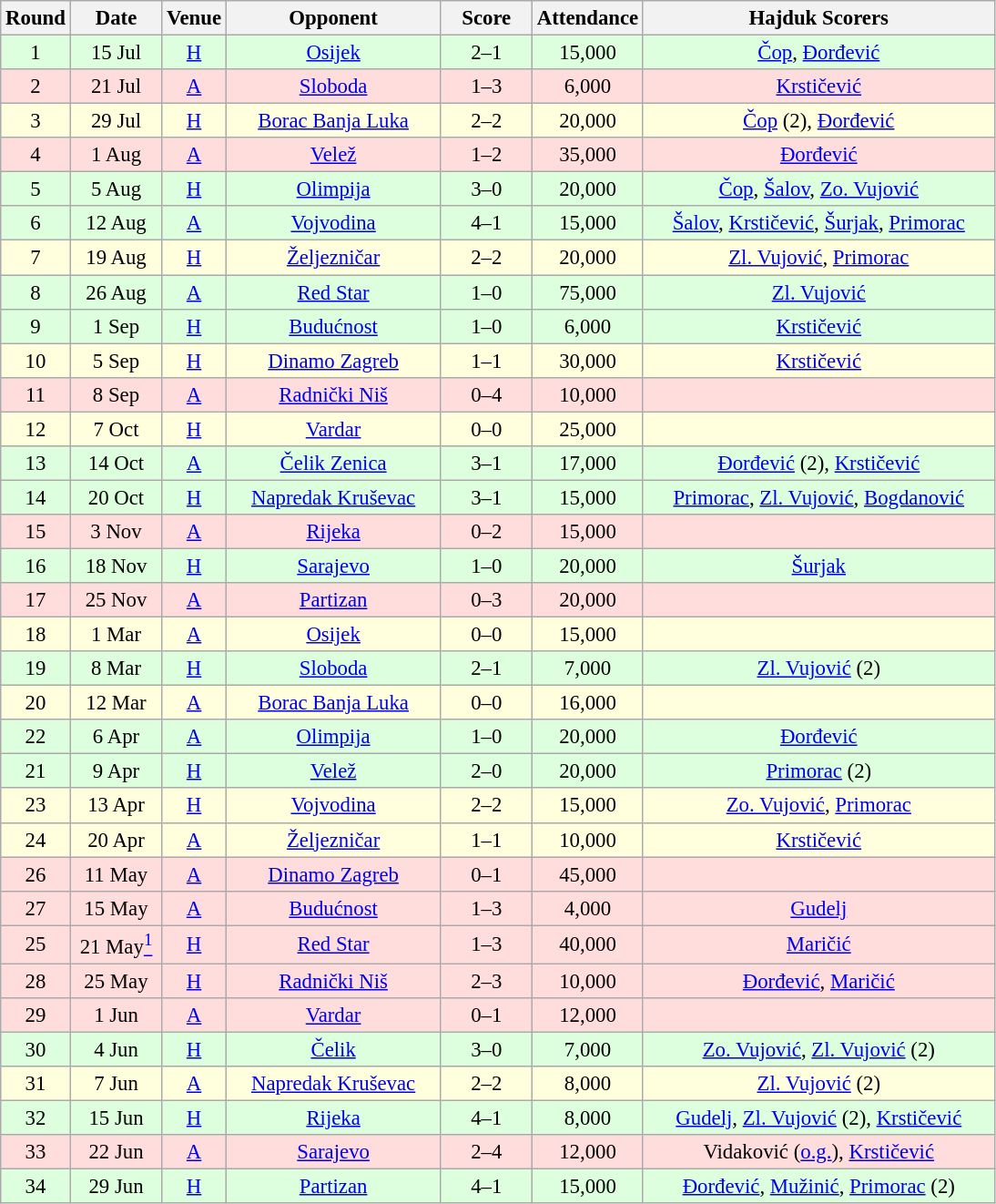<table class="wikitable sortable" style="text-align: center; font-size:95%;">
<tr>
<th width="30">Round</th>
<th width="60">Date</th>
<th width="20">Venue</th>
<th width="150">Opponent</th>
<th width="60">Score</th>
<th width="60">Attendance</th>
<th width="250">Hajduk Scorers</th>
</tr>
<tr bgcolor="#ddffdd">
<td>1</td>
<td>15 Jul</td>
<td><a href='#'>H</a></td>
<td><a href='#'>Osijek</a></td>
<td>2–1</td>
<td>15,000</td>
<td><a href='#'>Čop</a>, <a href='#'>Đorđević</a></td>
</tr>
<tr bgcolor="#ffdddd">
<td>2</td>
<td>21 Jul</td>
<td><a href='#'>A</a></td>
<td><a href='#'>Sloboda</a></td>
<td>1–3</td>
<td>6,000</td>
<td><a href='#'>Krstičević</a></td>
</tr>
<tr bgcolor="#ffffdd">
<td>3</td>
<td>29 Jul</td>
<td><a href='#'>H</a></td>
<td><a href='#'>Borac Banja Luka</a></td>
<td>2–2</td>
<td>20,000</td>
<td><a href='#'>Čop</a> (2), <a href='#'>Đorđević</a></td>
</tr>
<tr bgcolor="#ffdddd">
<td>4</td>
<td>1 Aug</td>
<td><a href='#'>A</a></td>
<td><a href='#'>Velež</a></td>
<td>1–2</td>
<td>35,000</td>
<td><a href='#'>Đorđević</a></td>
</tr>
<tr bgcolor="#ddffdd">
<td>5</td>
<td>5 Aug</td>
<td><a href='#'>H</a></td>
<td><a href='#'>Olimpija</a></td>
<td>3–0</td>
<td>20,000</td>
<td><a href='#'>Čop</a>, <a href='#'>Šalov</a>, <a href='#'>Zo. Vujović</a></td>
</tr>
<tr bgcolor="#ddffdd">
<td>6</td>
<td>12 Aug</td>
<td><a href='#'>A</a></td>
<td><a href='#'>Vojvodina</a></td>
<td>4–1</td>
<td>15,000</td>
<td><a href='#'>Šalov</a>, <a href='#'>Krstičević</a>, <a href='#'>Šurjak</a>, <a href='#'>Primorac</a></td>
</tr>
<tr bgcolor="#ffffdd">
<td>7</td>
<td>19 Aug</td>
<td><a href='#'>H</a></td>
<td><a href='#'>Željezničar</a></td>
<td>2–2</td>
<td>20,000</td>
<td><a href='#'>Zl. Vujović</a>, <a href='#'>Primorac</a></td>
</tr>
<tr bgcolor="#ddffdd">
<td>8</td>
<td>26 Aug</td>
<td><a href='#'>A</a></td>
<td><a href='#'>Red Star</a></td>
<td>1–0</td>
<td>75,000</td>
<td><a href='#'>Zl. Vujović</a></td>
</tr>
<tr bgcolor="#ddffdd">
<td>9</td>
<td>1 Sep</td>
<td><a href='#'>H</a></td>
<td><a href='#'>Budućnost</a></td>
<td>1–0</td>
<td>6,000</td>
<td><a href='#'>Krstičević</a></td>
</tr>
<tr bgcolor="#ffffdd">
<td>10</td>
<td>5 Sep</td>
<td><a href='#'>H</a></td>
<td><a href='#'>Dinamo Zagreb</a></td>
<td>1–1</td>
<td>30,000</td>
<td><a href='#'>Krstičević</a></td>
</tr>
<tr bgcolor="#ffdddd">
<td>11</td>
<td>8 Sep</td>
<td><a href='#'>A</a></td>
<td><a href='#'>Radnički Niš</a></td>
<td>0–4</td>
<td>10,000</td>
<td></td>
</tr>
<tr bgcolor="#ffffdd">
<td>12</td>
<td>7 Oct</td>
<td><a href='#'>H</a></td>
<td><a href='#'>Vardar</a></td>
<td>0–0</td>
<td>25,000</td>
<td></td>
</tr>
<tr bgcolor="#ddffdd">
<td>13</td>
<td>14 Oct</td>
<td><a href='#'>A</a></td>
<td><a href='#'>Čelik Zenica</a></td>
<td>3–1</td>
<td>17,000</td>
<td><a href='#'>Đorđević</a> (2), <a href='#'>Krstičević</a></td>
</tr>
<tr bgcolor="#ddffdd">
<td>14</td>
<td>20 Oct</td>
<td><a href='#'>H</a></td>
<td><a href='#'>Napredak Kruševac</a></td>
<td>3–1</td>
<td>15,000</td>
<td><a href='#'>Primorac</a>, <a href='#'>Zl. Vujović</a>, <a href='#'>Bogdanović</a></td>
</tr>
<tr bgcolor="#ffdddd">
<td>15</td>
<td>3 Nov</td>
<td><a href='#'>A</a></td>
<td><a href='#'>Rijeka</a></td>
<td>0–2</td>
<td>15,000</td>
<td></td>
</tr>
<tr bgcolor="#ddffdd">
<td>16</td>
<td>18 Nov</td>
<td><a href='#'>H</a></td>
<td><a href='#'>Sarajevo</a></td>
<td>1–0</td>
<td>20,000</td>
<td><a href='#'>Šurjak</a></td>
</tr>
<tr bgcolor="#ffdddd">
<td>17</td>
<td>25 Nov</td>
<td><a href='#'>A</a></td>
<td><a href='#'>Partizan</a></td>
<td>0–3</td>
<td>20,000</td>
<td></td>
</tr>
<tr bgcolor="#ffffdd">
<td>18</td>
<td>1 Mar</td>
<td><a href='#'>A</a></td>
<td><a href='#'>Osijek</a></td>
<td>0–0</td>
<td>15,000</td>
<td></td>
</tr>
<tr bgcolor="#ddffdd">
<td>19</td>
<td>8 Mar</td>
<td><a href='#'>H</a></td>
<td><a href='#'>Sloboda</a></td>
<td>2–1</td>
<td>7,000</td>
<td><a href='#'>Zl. Vujović</a> (2)</td>
</tr>
<tr bgcolor="#ffffdd">
<td>20</td>
<td>12 Mar</td>
<td><a href='#'>A</a></td>
<td><a href='#'>Borac Banja Luka</a></td>
<td>0–0</td>
<td>16,000</td>
<td></td>
</tr>
<tr bgcolor="#ddffdd">
<td>22</td>
<td>6 Apr</td>
<td><a href='#'>A</a></td>
<td><a href='#'>Olimpija</a></td>
<td>1–0</td>
<td>20,000</td>
<td><a href='#'>Đorđević</a></td>
</tr>
<tr bgcolor="#ddffdd">
<td>21</td>
<td>9 Apr</td>
<td><a href='#'>H</a></td>
<td><a href='#'>Velež</a></td>
<td>2–0</td>
<td>20,000</td>
<td><a href='#'>Primorac</a> (2)</td>
</tr>
<tr bgcolor="#ffffdd">
<td>23</td>
<td>13 Apr</td>
<td><a href='#'>H</a></td>
<td><a href='#'>Vojvodina</a></td>
<td>2–2</td>
<td>15,000</td>
<td><a href='#'>Zo. Vujović</a>, <a href='#'>Primorac</a></td>
</tr>
<tr bgcolor="#ffffdd">
<td>24</td>
<td>20 Apr</td>
<td><a href='#'>A</a></td>
<td><a href='#'>Željezničar</a></td>
<td>1–1</td>
<td>10,000</td>
<td><a href='#'>Krstičević</a></td>
</tr>
<tr bgcolor="#ffdddd">
<td>26</td>
<td>11 May</td>
<td><a href='#'>A</a></td>
<td><a href='#'>Dinamo Zagreb</a></td>
<td>0–1</td>
<td>45,000</td>
<td></td>
</tr>
<tr bgcolor="#ffdddd">
<td>27</td>
<td>15 May</td>
<td><a href='#'>A</a></td>
<td><a href='#'>Budućnost</a></td>
<td>1–3</td>
<td>4,000</td>
<td><a href='#'>Gudelj</a></td>
</tr>
<tr bgcolor="#ffdddd">
<td>25</td>
<td>21 May<a href='#'><sup>1</sup></a></td>
<td><a href='#'>H</a></td>
<td><a href='#'>Red Star</a></td>
<td>1–3</td>
<td>40,000</td>
<td><a href='#'>Maričić</a></td>
</tr>
<tr bgcolor="#ffdddd">
<td>28</td>
<td>25 May</td>
<td><a href='#'>H</a></td>
<td><a href='#'>Radnički Niš</a></td>
<td>2–3</td>
<td>10,000</td>
<td><a href='#'>Đorđević</a>, <a href='#'>Maričić</a></td>
</tr>
<tr bgcolor="#ffdddd">
<td>29</td>
<td>1 Jun</td>
<td><a href='#'>A</a></td>
<td><a href='#'>Vardar</a></td>
<td>0–1</td>
<td>12,000</td>
<td></td>
</tr>
<tr bgcolor="#ddffdd">
<td>30</td>
<td>4 Jun</td>
<td><a href='#'>H</a></td>
<td><a href='#'>Čelik</a></td>
<td>3–0</td>
<td>7,000</td>
<td><a href='#'>Zo. Vujović</a>, <a href='#'>Zl. Vujović</a> (2)</td>
</tr>
<tr bgcolor="#ffffdd">
<td>31</td>
<td>7 Jun</td>
<td><a href='#'>A</a></td>
<td><a href='#'>Napredak Kruševac</a></td>
<td>2–2</td>
<td>8,000</td>
<td><a href='#'>Zl. Vujović</a> (2)</td>
</tr>
<tr bgcolor="#ddffdd">
<td>32</td>
<td>15 Jun</td>
<td><a href='#'>H</a></td>
<td><a href='#'>Rijeka</a></td>
<td>4–1</td>
<td>8,000</td>
<td><a href='#'>Gudelj</a>, <a href='#'>Zl. Vujović</a> (2), <a href='#'>Krstičević</a></td>
</tr>
<tr bgcolor="#ffdddd">
<td>33</td>
<td>22 Jun</td>
<td><a href='#'>A</a></td>
<td><a href='#'>Sarajevo</a></td>
<td>2–4</td>
<td>12,000</td>
<td>Vidaković (<a href='#'>o.g.</a>), <a href='#'>Krstičević</a></td>
</tr>
<tr bgcolor="#ddffdd">
<td>34</td>
<td>29 Jun</td>
<td><a href='#'>H</a></td>
<td><a href='#'>Partizan</a></td>
<td>4–1</td>
<td>15,000</td>
<td><a href='#'>Đorđević</a>, <a href='#'>Mužinić</a>, <a href='#'>Primorac</a> (2)</td>
</tr>
</table>
